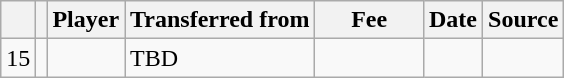<table class="wikitable plainrowheaders sortable">
<tr>
<th></th>
<th></th>
<th scope=col>Player</th>
<th>Transferred from</th>
<th !scope=col; style="width: 65px;">Fee</th>
<th scope=col>Date</th>
<th scope=col>Source</th>
</tr>
<tr>
<td align=center>15</td>
<td align=center></td>
<td></td>
<td>TBD</td>
<td></td>
<td></td>
<td></td>
</tr>
</table>
